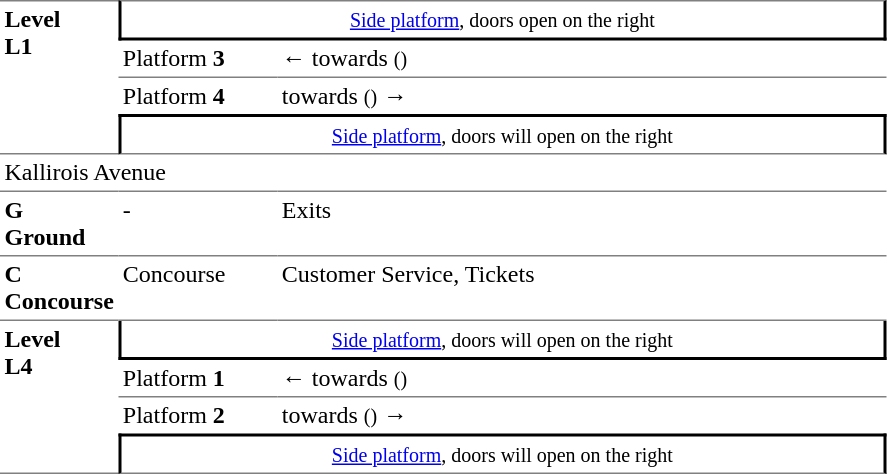<table table border=0 cellspacing=0 cellpadding=3>
<tr>
<td style="border-top:solid 1px gray;border-bottom:solid 1px gray;" rowspan=4 width=50 valign=top><strong>Level<br>L1</strong></td>
<td style="border-top:solid 1px gray;border-right:solid 2px black;border-left:solid 2px black;border-bottom:solid 2px black;text-align:center;" colspan=2><small><a href='#'>Side platform</a>, doors open on the right</small></td>
</tr>
<tr>
<td>Platform <span><strong>3</strong></span></td>
<td>←  towards  <small>()</small></td>
</tr>
<tr>
<td style="border-top:solid 1px gray;">Platform <span><strong>4</strong></span></td>
<td style="border-top:solid 1px gray;">  towards  <small>()</small> →</td>
</tr>
<tr>
<td style="border-bottom:solid 1px gray;border-top:solid 2px black;border-right:solid 2px black;border-left:solid 2px black;text-align:center;" colspan=2><small><a href='#'>Side platform</a>, doors will open on the right</small></td>
</tr>
<tr>
<td colspan=3>Kallirois Avenue</td>
</tr>
<tr>
<td style="border-top:solid 1px gray;border-bottom:solid 1px gray;" width=50 valign=top><strong>G<br>Ground</strong></td>
<td style="border-top:solid 1px gray;border-bottom:solid 1px gray;" width=100 valign=top>-</td>
<td style="border-top:solid 1px gray;border-bottom:solid 1px gray;" width=400 valign=top>Exits</td>
</tr>
<tr>
<td style="border-bottom:solid 1px gray;" valign=top><strong>C<br>Concourse</strong></td>
<td style="border-bottom:solid 1px gray;" valign=top>Concourse</td>
<td style="border-bottom:solid 1px gray;" valign=top>Customer Service, Tickets</td>
</tr>
<tr>
<td style="border-bottom:solid 1px gray;" rowspan=4 valign=top><strong>Level<br>L4</strong></td>
<td style="border-right:solid 2px black;border-left:solid 2px black;border-bottom:solid 2px black;text-align:center;" colspan=2><small><a href='#'>Side platform</a>, doors will open on the right</small></td>
</tr>
<tr>
<td style="border-bottom:solid 1px gray;">Platform <span><strong>1</strong></span></td>
<td style="border-bottom:solid 1px gray;">←  towards  <small>()</small></td>
</tr>
<tr>
<td>Platform <span><strong>2</strong></span></td>
<td>  towards  <small>()</small> →</td>
</tr>
<tr>
<td style="border-bottom:solid 1px gray;border-top:solid 2px black;border-right:solid 2px black;border-left:solid 2px black;text-align:center;" colspan=2><small><a href='#'>Side platform</a>, doors will open on the right</small></td>
</tr>
</table>
